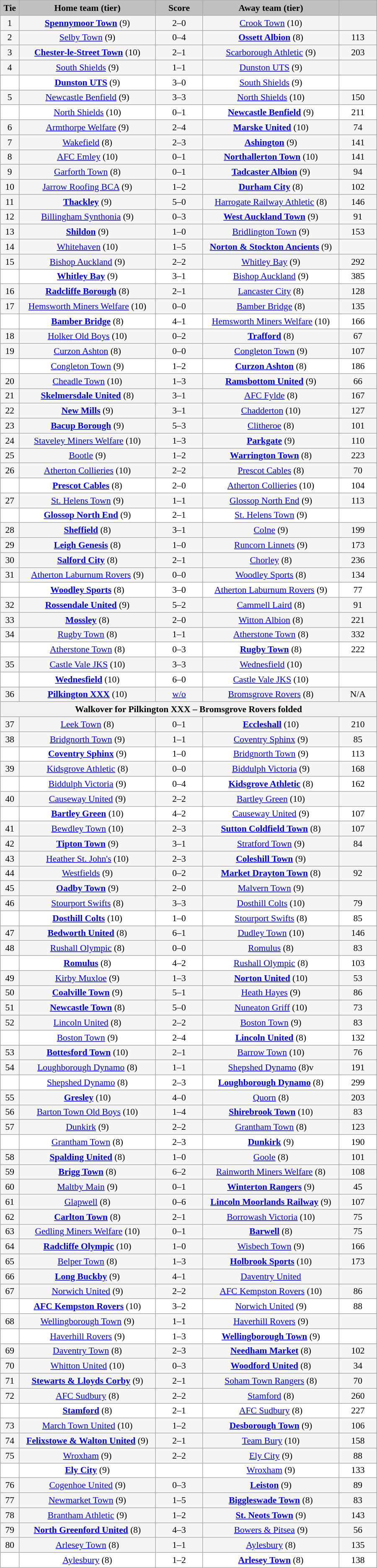<table class="wikitable" style="width: 600px; background:WhiteSmoke; text-align:center; font-size:90%">
<tr>
<td scope="col" style="width:  5.00%; background:silver;"><strong>Tie</strong></td>
<td scope="col" style="width: 36.25%; background:silver;"><strong>Home team (tier)</strong></td>
<td scope="col" style="width: 12.50%; background:silver;"><strong>Score</strong></td>
<td scope="col" style="width: 36.25%; background:silver;"><strong>Away team (tier)</strong></td>
<td scope="col" style="width: 10.00%; background:silver;"><strong></strong></td>
</tr>
<tr>
<td>1</td>
<td><strong><a href='#'>Spennymoor Town</a></strong> (9)</td>
<td>2–0</td>
<td><a href='#'>Crook Town</a> (10)</td>
<td></td>
</tr>
<tr>
<td>2</td>
<td><a href='#'>Selby Town</a> (9)</td>
<td>0–4</td>
<td><strong><a href='#'>Ossett Albion</a></strong> (8)</td>
<td>113</td>
</tr>
<tr>
<td>3</td>
<td><strong><a href='#'>Chester-le-Street Town</a></strong> (10)</td>
<td>2–1</td>
<td><a href='#'>Scarborough Athletic</a> (9)</td>
<td>203</td>
</tr>
<tr>
<td>4</td>
<td><a href='#'>South Shields</a> (9)</td>
<td>1–1</td>
<td><a href='#'>Dunston UTS</a> (9)</td>
<td></td>
</tr>
<tr style="background:white;">
<td><em></em></td>
<td><strong><a href='#'>Dunston UTS</a></strong> (9)</td>
<td>3–0</td>
<td><a href='#'>South Shields</a> (9)</td>
<td></td>
</tr>
<tr>
<td>5</td>
<td><a href='#'>Newcastle Benfield</a> (9)</td>
<td>3–3</td>
<td><a href='#'>North Shields</a> (10)</td>
<td>150</td>
</tr>
<tr style="background:white;">
<td><em></em></td>
<td><a href='#'>North Shields</a> (10)</td>
<td>0–1</td>
<td><strong><a href='#'>Newcastle Benfield</a></strong> (9)</td>
<td>211</td>
</tr>
<tr>
<td>6</td>
<td><a href='#'>Armthorpe Welfare</a> (9)</td>
<td>2–4</td>
<td><strong><a href='#'>Marske United</a></strong> (10)</td>
<td>74</td>
</tr>
<tr>
<td>7</td>
<td><a href='#'>Wakefield</a> (8)</td>
<td>2–3</td>
<td><strong><a href='#'>Ashington</a></strong> (9)</td>
<td>141</td>
</tr>
<tr>
<td>8</td>
<td><a href='#'>AFC Emley</a> (10)</td>
<td>0–1</td>
<td><strong><a href='#'>Northallerton Town</a></strong> (10)</td>
<td>141</td>
</tr>
<tr>
<td>9</td>
<td><a href='#'>Garforth Town</a> (8)</td>
<td>0–1</td>
<td><strong><a href='#'>Tadcaster Albion</a></strong> (9)</td>
<td>94</td>
</tr>
<tr>
<td>10</td>
<td><a href='#'>Jarrow Roofing BCA</a> (9)</td>
<td>1–2</td>
<td><strong><a href='#'>Durham City</a></strong> (8)</td>
<td>102</td>
</tr>
<tr>
<td>11</td>
<td><strong><a href='#'>Thackley</a></strong> (9)</td>
<td>5–0</td>
<td><a href='#'>Harrogate Railway Athletic</a> (8)</td>
<td>146</td>
</tr>
<tr>
<td>12</td>
<td><a href='#'>Billingham Synthonia</a> (9)</td>
<td>0–3</td>
<td><strong><a href='#'>West Auckland Town</a></strong> (9)</td>
<td>91</td>
</tr>
<tr>
<td>13</td>
<td><strong><a href='#'>Shildon</a></strong> (9)</td>
<td>1–0</td>
<td><a href='#'>Bridlington Town</a> (9)</td>
<td>153</td>
</tr>
<tr>
<td>14</td>
<td><a href='#'>Whitehaven</a> (10)</td>
<td>1–5</td>
<td><strong><a href='#'>Norton & Stockton Ancients</a></strong> (9)</td>
<td></td>
</tr>
<tr>
<td>15</td>
<td><a href='#'>Bishop Auckland</a> (9)</td>
<td>2–2</td>
<td><a href='#'>Whitley Bay</a> (9)</td>
<td>292</td>
</tr>
<tr style="background:white;">
<td><em></em></td>
<td><strong><a href='#'>Whitley Bay</a></strong> (9)</td>
<td>3–1</td>
<td><a href='#'>Bishop Auckland</a> (9)</td>
<td>385</td>
</tr>
<tr>
<td>16</td>
<td><strong><a href='#'>Radcliffe Borough</a></strong> (8)</td>
<td>2–1</td>
<td><a href='#'>Lancaster City</a> (8)</td>
<td>128</td>
</tr>
<tr>
<td>17</td>
<td><a href='#'>Hemsworth Miners Welfare</a> (10)</td>
<td>0–0</td>
<td><a href='#'>Bamber Bridge</a> (8)</td>
<td>135</td>
</tr>
<tr style="background:white;">
<td><em></em></td>
<td><strong><a href='#'>Bamber Bridge</a></strong> (8)</td>
<td>4–1</td>
<td><a href='#'>Hemsworth Miners Welfare</a> (10)</td>
<td>166</td>
</tr>
<tr>
<td>18</td>
<td><a href='#'>Holker Old Boys</a> (10)</td>
<td>0–2</td>
<td><strong><a href='#'>Trafford</a></strong> (8)</td>
<td>67</td>
</tr>
<tr>
<td>19</td>
<td><a href='#'>Curzon Ashton</a> (8)</td>
<td>0–0</td>
<td><a href='#'>Congleton Town</a> (9)</td>
<td>107</td>
</tr>
<tr style="background:white;">
<td><em></em></td>
<td><a href='#'>Congleton Town</a> (9)</td>
<td>1–2 </td>
<td><strong><a href='#'>Curzon Ashton</a></strong> (8)</td>
<td>186</td>
</tr>
<tr>
<td>20</td>
<td><a href='#'>Cheadle Town</a> (10)</td>
<td>1–3</td>
<td><strong><a href='#'>Ramsbottom United</a></strong> (9)</td>
<td>66</td>
</tr>
<tr>
<td>21</td>
<td><strong><a href='#'>Skelmersdale United</a></strong> (8)</td>
<td>3–1</td>
<td><a href='#'>AFC Fylde</a> (8)</td>
<td>167</td>
</tr>
<tr>
<td>22</td>
<td><strong><a href='#'>New Mills</a></strong> (9)</td>
<td>3–1</td>
<td><a href='#'>Chadderton</a> (10)</td>
<td>127</td>
</tr>
<tr>
<td>23</td>
<td><strong><a href='#'>Bacup Borough</a></strong> (9)</td>
<td>5–3</td>
<td><a href='#'>Clitheroe</a> (8)</td>
<td>101</td>
</tr>
<tr>
<td>24</td>
<td><a href='#'>Staveley Miners Welfare</a> (10)</td>
<td>1–3</td>
<td><strong><a href='#'>Parkgate</a></strong> (9)</td>
<td>110</td>
</tr>
<tr>
<td>25</td>
<td><a href='#'>Bootle</a> (9)</td>
<td>1–2</td>
<td><strong><a href='#'>Warrington Town</a></strong> (8)</td>
<td>223</td>
</tr>
<tr>
<td>26</td>
<td><a href='#'>Atherton Collieries</a> (10)</td>
<td>2–2</td>
<td><a href='#'>Prescot Cables</a> (8)</td>
<td>70</td>
</tr>
<tr style="background:white;">
<td><em></em></td>
<td><strong><a href='#'>Prescot Cables</a></strong> (8)</td>
<td>2–0</td>
<td><a href='#'>Atherton Collieries</a> (10)</td>
<td>104</td>
</tr>
<tr>
<td>27</td>
<td><a href='#'>St. Helens Town</a> (9)</td>
<td>1–1</td>
<td><a href='#'>Glossop North End</a> (9)</td>
<td>113</td>
</tr>
<tr style="background:white;">
<td><em></em></td>
<td><strong><a href='#'>Glossop North End</a></strong> (9)</td>
<td>2–1</td>
<td><a href='#'>St. Helens Town</a> (9)</td>
<td></td>
</tr>
<tr>
<td>28</td>
<td><strong><a href='#'>Sheffield</a></strong> (8)</td>
<td>3–1</td>
<td><a href='#'>Colne</a> (9)</td>
<td>199</td>
</tr>
<tr>
<td>29</td>
<td><strong><a href='#'>Leigh Genesis</a></strong> (8)</td>
<td>1–0</td>
<td><a href='#'>Runcorn Linnets</a> (9)</td>
<td>173</td>
</tr>
<tr>
<td>30</td>
<td><strong><a href='#'>Salford City</a></strong> (8)</td>
<td>2–1</td>
<td><a href='#'>Chorley</a> (8)</td>
<td>236</td>
</tr>
<tr>
<td>31</td>
<td><a href='#'>Atherton Laburnum Rovers</a> (9)</td>
<td>0–0</td>
<td><a href='#'>Woodley Sports</a> (8)</td>
<td>134</td>
</tr>
<tr style="background:white;">
<td><em></em></td>
<td><strong><a href='#'>Woodley Sports</a></strong> (8)</td>
<td>3–0</td>
<td><a href='#'>Atherton Laburnum Rovers</a> (9)</td>
<td>77</td>
</tr>
<tr>
<td>32</td>
<td><strong><a href='#'>Rossendale United</a></strong> (9)</td>
<td>5–2</td>
<td><a href='#'>Cammell Laird</a> (8)</td>
<td>91</td>
</tr>
<tr>
<td>33</td>
<td><strong><a href='#'>Mossley</a></strong> (8)</td>
<td>2–0</td>
<td><a href='#'>Witton Albion</a> (8)</td>
<td>221</td>
</tr>
<tr>
<td>34</td>
<td><a href='#'>Rugby Town</a> (8)</td>
<td>1–1</td>
<td><a href='#'>Atherstone Town</a> (8)</td>
<td>332</td>
</tr>
<tr style="background:white;">
<td><em></em></td>
<td><a href='#'>Atherstone Town</a> (8)</td>
<td>0–3</td>
<td><strong><a href='#'>Rugby Town</a></strong> (8)</td>
<td>222</td>
</tr>
<tr>
<td>35</td>
<td><a href='#'>Castle Vale JKS</a> (10)</td>
<td>3–3</td>
<td><a href='#'>Wednesfield</a> (10)</td>
<td></td>
</tr>
<tr style="background:white;">
<td><em></em></td>
<td><strong><a href='#'>Wednesfield</a></strong> (10)</td>
<td>6–0</td>
<td><a href='#'>Castle Vale JKS</a> (10)</td>
<td></td>
</tr>
<tr>
<td>36</td>
<td><strong><a href='#'>Pilkington XXX</a></strong> (10)</td>
<td><a href='#'>w/o</a></td>
<td><a href='#'>Bromsgrove Rovers</a> (8)</td>
<td>N/A</td>
</tr>
<tr>
<th colspan="5">Walkover for Pilkington XXX – Bromsgrove Rovers folded</th>
</tr>
<tr>
<td>37</td>
<td><a href='#'>Leek Town</a> (8)</td>
<td>0–1</td>
<td><strong><a href='#'>Eccleshall</a></strong> (10)</td>
<td>210</td>
</tr>
<tr>
<td>38</td>
<td><a href='#'>Bridgnorth Town</a> (9)</td>
<td>1–1</td>
<td><a href='#'>Coventry Sphinx</a> (9)</td>
<td>85</td>
</tr>
<tr style="background:white;">
<td><em></em></td>
<td><strong><a href='#'>Coventry Sphinx</a></strong> (9)</td>
<td>1–0</td>
<td><a href='#'>Bridgnorth Town</a> (9)</td>
<td>113</td>
</tr>
<tr>
<td>39</td>
<td><a href='#'>Kidsgrove Athletic</a> (8)</td>
<td>0–0</td>
<td><a href='#'>Biddulph Victoria</a> (9)</td>
<td>168</td>
</tr>
<tr style="background:white;">
<td><em></em></td>
<td><a href='#'>Biddulph Victoria</a> (9)</td>
<td>0–4</td>
<td><strong><a href='#'>Kidsgrove Athletic</a></strong> (8)</td>
<td>162</td>
</tr>
<tr>
<td>40</td>
<td><a href='#'>Causeway United</a> (9)</td>
<td>2–2</td>
<td><a href='#'>Bartley Green</a> (10)</td>
<td></td>
</tr>
<tr style="background:white;">
<td><em></em></td>
<td><strong><a href='#'>Bartley Green</a></strong> (10)</td>
<td>4–2 </td>
<td><a href='#'>Causeway United</a> (9)</td>
<td>107</td>
</tr>
<tr>
<td>41</td>
<td><a href='#'>Bewdley Town</a> (10)</td>
<td>2–3</td>
<td><strong><a href='#'>Sutton Coldfield Town</a></strong> (8)</td>
<td>107</td>
</tr>
<tr>
<td>42</td>
<td><strong><a href='#'>Tipton Town</a></strong> (9)</td>
<td>3–1</td>
<td><a href='#'>Stratford Town</a> (9)</td>
<td>84</td>
</tr>
<tr>
<td>43</td>
<td><a href='#'>Heather St. John's</a> (10)</td>
<td>2–3</td>
<td><strong><a href='#'>Coleshill Town</a></strong> (9)</td>
<td></td>
</tr>
<tr>
<td>44</td>
<td><a href='#'>Westfields</a> (9)</td>
<td>0–2</td>
<td><strong><a href='#'>Market Drayton Town</a></strong> (8)</td>
<td>92</td>
</tr>
<tr>
<td>45</td>
<td><strong><a href='#'>Oadby Town</a></strong> (9)</td>
<td>2–0</td>
<td><a href='#'>Malvern Town</a> (9)</td>
<td></td>
</tr>
<tr>
<td>46</td>
<td><a href='#'>Stourport Swifts</a> (8)</td>
<td>3–3</td>
<td><a href='#'>Dosthill Colts</a> (10)</td>
<td>79</td>
</tr>
<tr style="background:white;">
<td><em></em></td>
<td><strong><a href='#'>Dosthill Colts</a></strong> (10)</td>
<td>1–0</td>
<td><a href='#'>Stourport Swifts</a> (8)</td>
<td>85</td>
</tr>
<tr>
<td>47</td>
<td><strong><a href='#'>Bedworth United</a></strong> (8)</td>
<td>6–1</td>
<td><a href='#'>Dudley Town</a> (10)</td>
<td>146</td>
</tr>
<tr>
<td>48</td>
<td><a href='#'>Rushall Olympic</a> (8)</td>
<td>0–0</td>
<td><a href='#'>Romulus</a> (8)</td>
<td>83</td>
</tr>
<tr style="background:white;">
<td><em></em></td>
<td><strong><a href='#'>Romulus</a></strong> (8)</td>
<td>4–2</td>
<td><a href='#'>Rushall Olympic</a> (8)</td>
<td>103</td>
</tr>
<tr>
<td>49</td>
<td><a href='#'>Kirby Muxloe</a> (9)</td>
<td>1–3</td>
<td><strong><a href='#'>Norton United</a></strong> (10)</td>
<td>53</td>
</tr>
<tr>
<td>50</td>
<td><strong><a href='#'>Coalville Town</a></strong> (9)</td>
<td>5–1</td>
<td><a href='#'>Heath Hayes</a> (9)</td>
<td>86</td>
</tr>
<tr>
<td>51</td>
<td><strong><a href='#'>Newcastle Town</a></strong> (8)</td>
<td>5–0</td>
<td><a href='#'>Nuneaton Griff</a> (10)</td>
<td>73</td>
</tr>
<tr>
<td>52</td>
<td><a href='#'>Lincoln United</a> (8)</td>
<td>2–2</td>
<td><a href='#'>Boston Town</a> (9)</td>
<td>83</td>
</tr>
<tr style="background:white;">
<td><em></em></td>
<td><a href='#'>Boston Town</a> (9)</td>
<td>2–4</td>
<td><strong><a href='#'>Lincoln United</a></strong> (8)</td>
<td>132</td>
</tr>
<tr>
<td>53</td>
<td><strong><a href='#'>Bottesford Town</a></strong> (10)</td>
<td>2–1</td>
<td><a href='#'>Barrow Town</a> (10)</td>
<td>76</td>
</tr>
<tr>
<td>54</td>
<td><a href='#'>Loughborough Dynamo</a> (8)</td>
<td>1–1</td>
<td><a href='#'>Shepshed Dynamo</a> (8)v</td>
<td>191</td>
</tr>
<tr style="background:white;">
<td><em></em></td>
<td><a href='#'>Shepshed Dynamo</a> (8)</td>
<td>2–3</td>
<td><strong><a href='#'>Loughborough Dynamo</a></strong> (8)</td>
<td>299</td>
</tr>
<tr>
<td>55</td>
<td><strong><a href='#'>Gresley</a></strong> (10)</td>
<td>4–0</td>
<td><a href='#'>Quorn</a> (8)</td>
<td>203</td>
</tr>
<tr>
<td>56</td>
<td><a href='#'>Barton Town Old Boys</a> (10)</td>
<td>1–4</td>
<td><strong><a href='#'>Shirebrook Town</a></strong> (10)</td>
<td>83</td>
</tr>
<tr>
<td>57</td>
<td><a href='#'>Dunkirk</a> (9)</td>
<td>2–2</td>
<td><a href='#'>Grantham Town</a> (8)</td>
<td>123</td>
</tr>
<tr style="background:white;">
<td><em></em></td>
<td><a href='#'>Grantham Town</a> (8)</td>
<td>2–3 </td>
<td><strong><a href='#'>Dunkirk</a></strong> (9)</td>
<td>190</td>
</tr>
<tr>
<td>58</td>
<td><strong><a href='#'>Spalding United</a></strong> (8)</td>
<td>1–0</td>
<td><a href='#'>Goole</a> (8)</td>
<td>101</td>
</tr>
<tr>
<td>59</td>
<td><strong><a href='#'>Brigg Town</a></strong> (8)</td>
<td>6–2</td>
<td><a href='#'>Rainworth Miners Welfare</a> (8)</td>
<td>108</td>
</tr>
<tr>
<td>60</td>
<td><a href='#'>Maltby Main</a> (9)</td>
<td>0–1</td>
<td><strong><a href='#'>Winterton Rangers</a></strong> (9)</td>
<td>45</td>
</tr>
<tr>
<td>61</td>
<td><a href='#'>Glapwell</a> (8)</td>
<td>0–6</td>
<td><strong><a href='#'>Lincoln Moorlands Railway</a></strong> (9)</td>
<td>107</td>
</tr>
<tr>
<td>62</td>
<td><strong><a href='#'>Carlton Town</a></strong> (8)</td>
<td>2–1</td>
<td><a href='#'>Borrowash Victoria</a> (10)</td>
<td>75</td>
</tr>
<tr>
<td>63</td>
<td><a href='#'>Gedling Miners Welfare</a> (10)</td>
<td>0–1</td>
<td><strong><a href='#'>Barwell</a></strong> (8)</td>
<td>75</td>
</tr>
<tr>
<td>64</td>
<td><strong><a href='#'>Radcliffe Olympic</a></strong> (10)</td>
<td>1–0</td>
<td><a href='#'>Wisbech Town</a> (9)</td>
<td>166</td>
</tr>
<tr>
<td>65</td>
<td><a href='#'>Belper Town</a> (8)</td>
<td>1–3</td>
<td><strong><a href='#'>Holbrook Sports</a></strong> (10)</td>
<td>173</td>
</tr>
<tr>
<td>66</td>
<td><strong><a href='#'>Long Buckby</a></strong> (9)</td>
<td>4–1</td>
<td><a href='#'>Daventry United</a></td>
<td></td>
</tr>
<tr>
<td>67</td>
<td><a href='#'>Norwich United</a> (9)</td>
<td>2–2</td>
<td><a href='#'>AFC Kempston Rovers</a> (10)</td>
<td>86</td>
</tr>
<tr style="background:white;">
<td><em></em></td>
<td><strong><a href='#'>AFC Kempston Rovers</a></strong> (10)</td>
<td>3–2</td>
<td><a href='#'>Norwich United</a> (9)</td>
<td>88</td>
</tr>
<tr>
<td>68</td>
<td><a href='#'>Wellingborough Town</a> (9)</td>
<td>1–1</td>
<td><a href='#'>Haverhill Rovers</a> (9)</td>
<td></td>
</tr>
<tr style="background:white;">
<td><em></em></td>
<td><a href='#'>Haverhill Rovers</a> (9)</td>
<td>1–3</td>
<td><strong><a href='#'>Wellingborough Town</a></strong> (9)</td>
<td></td>
</tr>
<tr>
<td>69</td>
<td><a href='#'>Daventry Town</a> (8)</td>
<td>2–3</td>
<td><strong><a href='#'>Needham Market</a></strong> (8)</td>
<td>102</td>
</tr>
<tr>
<td>70</td>
<td><a href='#'>Whitton United</a> (10)</td>
<td>0–3</td>
<td><strong><a href='#'>Woodford United</a></strong> (8)</td>
<td>34</td>
</tr>
<tr>
<td>71</td>
<td><strong><a href='#'>Stewarts & Lloyds Corby</a></strong> (9)</td>
<td>2–1</td>
<td><a href='#'>Soham Town Rangers</a> (8)</td>
<td>70</td>
</tr>
<tr>
<td>72</td>
<td><a href='#'>AFC Sudbury</a> (8)</td>
<td>2–2</td>
<td><a href='#'>Stamford</a> (8)</td>
<td>260</td>
</tr>
<tr style="background:white;">
<td><em></em></td>
<td><strong><a href='#'>Stamford</a></strong> (8)</td>
<td>2–1</td>
<td><a href='#'>AFC Sudbury</a> (8)</td>
<td>227</td>
</tr>
<tr>
<td>73</td>
<td><a href='#'>March Town United</a> (10)</td>
<td>1–2</td>
<td><strong><a href='#'>Desborough Town</a></strong> (9)</td>
<td>106</td>
</tr>
<tr>
<td>74</td>
<td><strong><a href='#'>Felixstowe & Walton United</a></strong> (9)</td>
<td>2–1</td>
<td><a href='#'>Team Bury</a> (10)</td>
<td>158</td>
</tr>
<tr>
<td>75</td>
<td><a href='#'>Wroxham</a> (9)</td>
<td>2–2</td>
<td><a href='#'>Ely City</a> (9)</td>
<td>88</td>
</tr>
<tr style="background:white;">
<td><em></em></td>
<td><strong><a href='#'>Ely City</a></strong> (9)</td>
<td></td>
<td><a href='#'>Wroxham</a> (9)</td>
<td>133</td>
</tr>
<tr>
<td>76</td>
<td><a href='#'>Cogenhoe United</a> (9)</td>
<td>0–3</td>
<td><strong><a href='#'>Leiston</a></strong> (9)</td>
<td>89</td>
</tr>
<tr>
<td>77</td>
<td><a href='#'>Newmarket Town</a> (9)</td>
<td>1–5</td>
<td><strong><a href='#'>Biggleswade Town</a></strong> (8)</td>
<td>83</td>
</tr>
<tr>
<td>78</td>
<td><a href='#'>Brantham Athletic</a> (9)</td>
<td>1–2</td>
<td><strong><a href='#'>St. Neots Town</a></strong> (9)</td>
<td>143</td>
</tr>
<tr>
<td>79</td>
<td><strong><a href='#'>North Greenford United</a></strong> (8)</td>
<td>4–3</td>
<td><a href='#'>Bowers & Pitsea</a> (9)</td>
<td>56</td>
</tr>
<tr>
<td>80</td>
<td><a href='#'>Arlesey Town</a> (8)</td>
<td>1–1</td>
<td><a href='#'>Aylesbury</a> (8)</td>
<td>135</td>
</tr>
<tr style="background:white;">
<td><em></em></td>
<td><a href='#'>Aylesbury</a> (8)</td>
<td>1–2 </td>
<td><strong><a href='#'>Arlesey Town</a></strong> (8)</td>
<td>138</td>
</tr>
</table>
